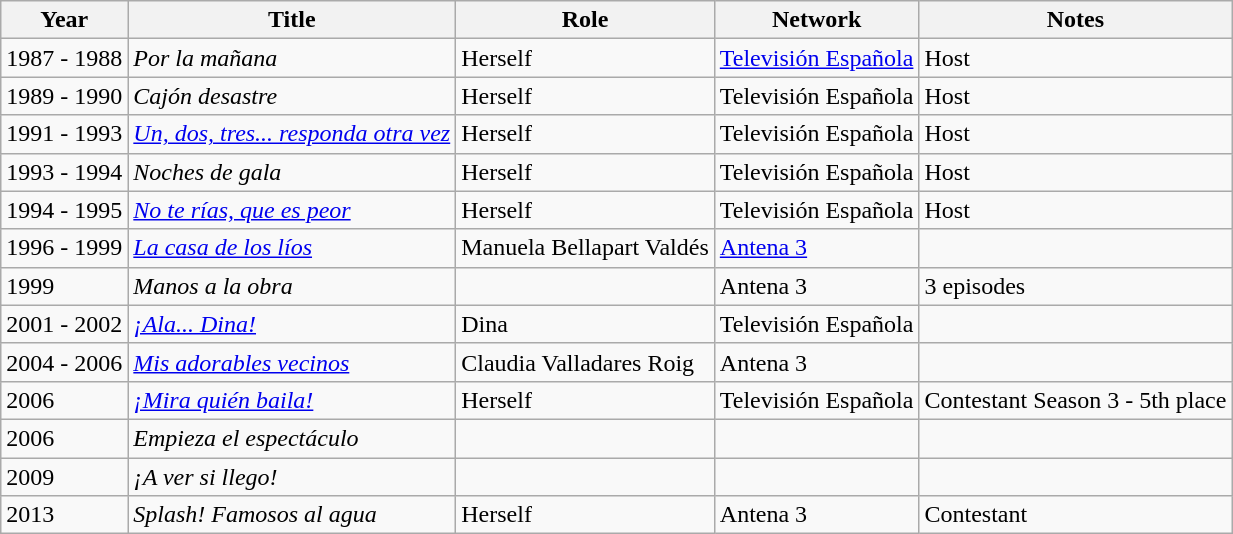<table class="wikitable sortable">
<tr>
<th>Year</th>
<th>Title</th>
<th>Role</th>
<th>Network</th>
<th class="unsortable">Notes</th>
</tr>
<tr>
<td>1987 - 1988</td>
<td><em>Por la mañana</em></td>
<td>Herself</td>
<td><a href='#'>Televisión Española</a></td>
<td>Host</td>
</tr>
<tr>
<td>1989 - 1990</td>
<td><em>Cajón desastre</em></td>
<td>Herself</td>
<td>Televisión Española</td>
<td>Host</td>
</tr>
<tr>
<td>1991 - 1993</td>
<td><em><a href='#'>Un, dos, tres... responda otra vez</a></em></td>
<td>Herself</td>
<td>Televisión Española</td>
<td>Host</td>
</tr>
<tr>
<td>1993 - 1994</td>
<td><em>Noches de gala</em></td>
<td>Herself</td>
<td>Televisión Española</td>
<td>Host</td>
</tr>
<tr>
<td>1994 - 1995</td>
<td><em><a href='#'>No te rías, que es peor</a></em></td>
<td>Herself</td>
<td>Televisión Española</td>
<td>Host</td>
</tr>
<tr>
<td>1996 - 1999</td>
<td><em><a href='#'>La casa de los líos</a></em></td>
<td>Manuela Bellapart Valdés</td>
<td><a href='#'>Antena 3</a></td>
<td></td>
</tr>
<tr>
<td>1999</td>
<td><em>Manos a la obra</em></td>
<td></td>
<td>Antena 3</td>
<td>3 episodes</td>
</tr>
<tr>
<td>2001 - 2002</td>
<td><em><a href='#'>¡Ala... Dina!</a></em></td>
<td>Dina</td>
<td>Televisión Española</td>
<td></td>
</tr>
<tr>
<td>2004 - 2006</td>
<td><em><a href='#'>Mis adorables vecinos</a></em></td>
<td>Claudia Valladares Roig</td>
<td>Antena 3</td>
<td></td>
</tr>
<tr>
<td>2006</td>
<td><em><a href='#'>¡Mira quién baila!</a></em></td>
<td>Herself</td>
<td>Televisión Española</td>
<td>Contestant Season 3 - 5th place</td>
</tr>
<tr>
<td>2006</td>
<td><em>Empieza el espectáculo</em></td>
<td></td>
<td></td>
<td></td>
</tr>
<tr>
<td>2009</td>
<td><em>¡A ver si llego!</em></td>
<td></td>
<td></td>
<td></td>
</tr>
<tr>
<td>2013</td>
<td><em>Splash! Famosos al agua</em></td>
<td>Herself</td>
<td>Antena 3</td>
<td>Contestant</td>
</tr>
</table>
